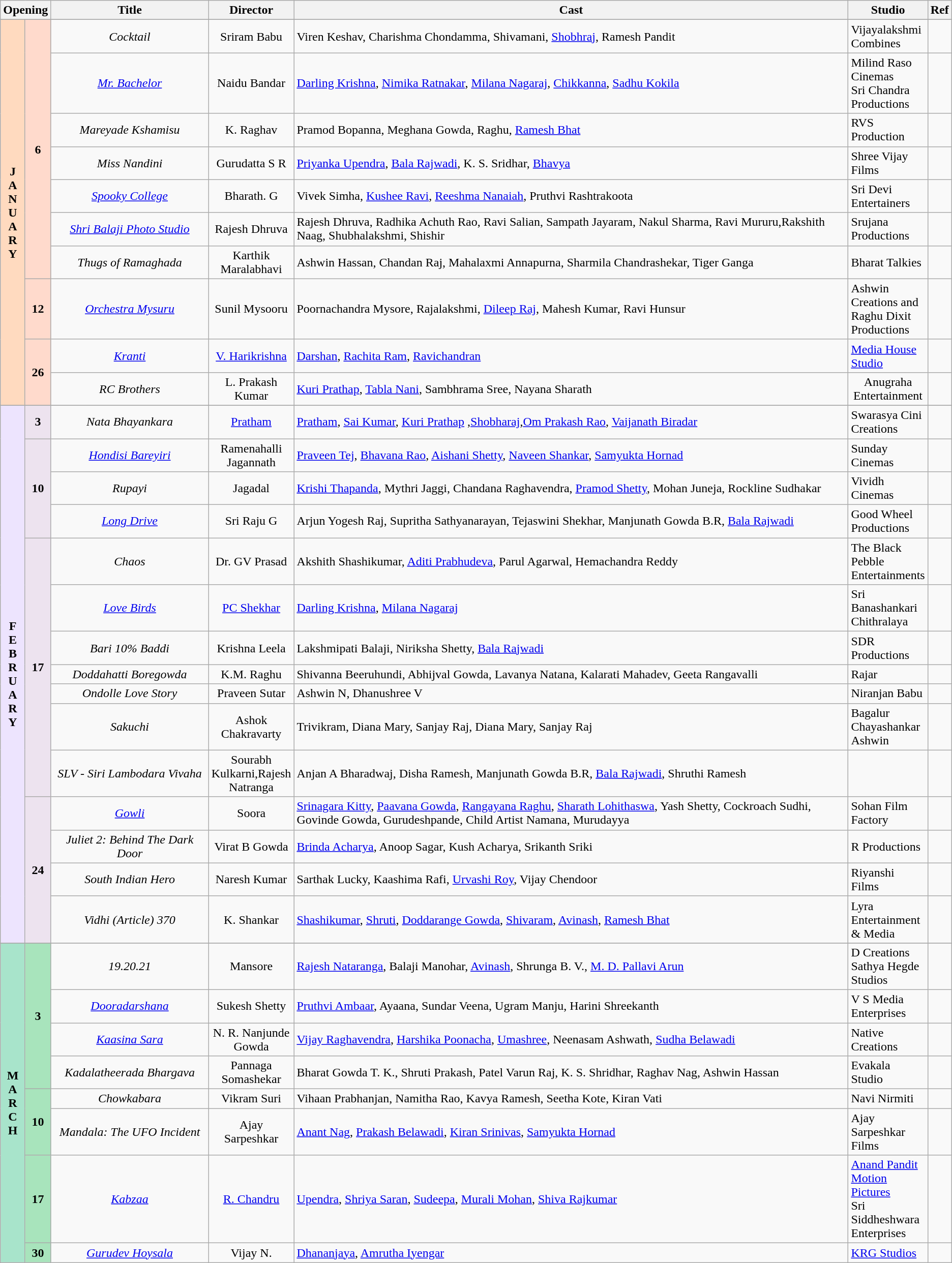<table class="wikitable sortable">
<tr>
<th colspan="2">Opening</th>
<th style="width:20%;">Title</th>
<th>Director</th>
<th style="width:80%;">Cast</th>
<th>Studio</th>
<th>Ref</th>
</tr>
<tr>
</tr>
<tr January!>
<td rowspan="10" style="text-align:center;background:#ffdabf;"><strong>J<br>A<br>N<br>U<br>A<br>R<br>Y</strong></td>
<td rowspan="7" style="text-align:center;background:#ffdacc;"><strong>6</strong></td>
<td align="center"><em>Cocktail</em></td>
<td align="center">Sriram Babu</td>
<td>Viren Keshav, Charishma Chondamma, Shivamani, <a href='#'>Shobhraj</a>, Ramesh Pandit</td>
<td>Vijayalakshmi Combines</td>
<td align="center"></td>
</tr>
<tr>
<td align="center"><em><a href='#'>Mr. Bachelor</a></em></td>
<td align="center">Naidu Bandar</td>
<td><a href='#'>Darling Krishna</a>, <a href='#'>Nimika Ratnakar</a>, <a href='#'>Milana Nagaraj</a>, <a href='#'>Chikkanna</a>, <a href='#'>Sadhu Kokila</a></td>
<td>Milind Raso Cinemas <br> Sri Chandra Productions</td>
<td align="center"></td>
</tr>
<tr>
<td align="center"><em>Mareyade Kshamisu</em></td>
<td align="center">K. Raghav</td>
<td>Pramod Bopanna, Meghana Gowda, Raghu, <a href='#'>Ramesh Bhat</a></td>
<td>RVS Production</td>
<td align="center"></td>
</tr>
<tr>
<td align="center"><em>Miss Nandini</em></td>
<td align="center">Gurudatta S R</td>
<td><a href='#'>Priyanka Upendra</a>, <a href='#'>Bala Rajwadi</a>, K. S. Sridhar, <a href='#'>Bhavya</a></td>
<td>Shree Vijay Films</td>
<td align="center"></td>
</tr>
<tr>
<td align="center"><em><a href='#'>Spooky College</a></em></td>
<td align="center">Bharath. G</td>
<td>Vivek Simha, <a href='#'>Kushee Ravi</a>, <a href='#'>Reeshma Nanaiah</a>, Pruthvi Rashtrakoota</td>
<td>Sri Devi Entertainers</td>
<td align="center"></td>
</tr>
<tr>
<td align="center"><em><a href='#'>Shri Balaji Photo Studio</a></em></td>
<td align="center">Rajesh Dhruva</td>
<td>Rajesh Dhruva, Radhika Achuth Rao, Ravi Salian, Sampath Jayaram, Nakul Sharma, Ravi Mururu,Rakshith Naag, Shubhalakshmi, Shishir</td>
<td>Srujana Productions</td>
<td align="center"></td>
</tr>
<tr>
<td align="center"><em>Thugs of Ramaghada</em></td>
<td align="center">Karthik Maralabhavi</td>
<td>Ashwin Hassan, Chandan Raj, Mahalaxmi Annapurna, Sharmila Chandrashekar, Tiger Ganga</td>
<td>Bharat Talkies</td>
<td align="center"></td>
</tr>
<tr>
<td rowspan="1" style="text-align:center;background:#ffdacc;"><strong>12</strong></td>
<td align="center"><em><a href='#'>Orchestra Mysuru</a></em></td>
<td align="center">Sunil Mysooru</td>
<td>Poornachandra Mysore, Rajalakshmi, <a href='#'>Dileep Raj</a>, Mahesh Kumar, Ravi Hunsur</td>
<td>Ashwin Creations and Raghu Dixit Productions</td>
<td align="center"></td>
</tr>
<tr>
<td rowspan="2" style="text-align:center;background:#ffdacc;"><strong>26</strong></td>
<td align="center"><em><a href='#'>Kranti</a></em></td>
<td align="center"><a href='#'>V. Harikrishna</a></td>
<td><a href='#'>Darshan</a>, <a href='#'>Rachita Ram</a>, <a href='#'>Ravichandran</a></td>
<td><a href='#'>Media House Studio</a></td>
<td align="center"></td>
</tr>
<tr>
<td align="center"><em>RC Brothers</em></td>
<td align="center">L. Prakash Kumar</td>
<td><a href='#'>Kuri Prathap</a>, <a href='#'>Tabla Nani</a>, Sambhrama Sree, Nayana Sharath</td>
<td align="center">Anugraha Entertainment</td>
<td></td>
</tr>
<tr>
</tr>
<tr February!>
<td rowspan="15" style="text-align:center;background:#ede4fe;"><strong>F<br>E<br>B<br>R<br>U<br>A<br>R<br>Y</strong></td>
<td rowspan="1" style="text-align:center; background:#ede3ef;"><strong>3</strong></td>
<td align="center"><em>Nata Bhayankara</em></td>
<td align="center"><a href='#'>Pratham</a></td>
<td><a href='#'>Pratham</a>, <a href='#'>Sai Kumar</a>, <a href='#'>Kuri Prathap</a> ,<a href='#'>Shobharaj</a>,<a href='#'>Om Prakash Rao</a>, <a href='#'>Vaijanath Biradar</a></td>
<td>Swarasya Cini Creations</td>
<td align="center"></td>
</tr>
<tr>
<td rowspan="3" style="text-align:center; background:#ede3ef;"><strong>10</strong></td>
<td align="center"><em><a href='#'>Hondisi Bareyiri</a></em></td>
<td align="center">Ramenahalli Jagannath</td>
<td><a href='#'>Praveen Tej</a>, <a href='#'>Bhavana Rao</a>, <a href='#'>Aishani Shetty</a>, <a href='#'>Naveen Shankar</a>, <a href='#'>Samyukta Hornad</a></td>
<td>Sunday Cinemas</td>
<td align="center"></td>
</tr>
<tr>
<td align="center"><em>Rupayi</em></td>
<td align="center">Jagadal</td>
<td><a href='#'>Krishi Thapanda</a>, Mythri Jaggi, Chandana Raghavendra, <a href='#'>Pramod Shetty</a>, Mohan Juneja, Rockline Sudhakar</td>
<td>Vividh Cinemas</td>
<td align="center"></td>
</tr>
<tr>
<td align="center"><em><a href='#'>Long Drive</a></em></td>
<td align="center">Sri Raju G</td>
<td>Arjun Yogesh Raj, Supritha Sathyanarayan, Tejaswini Shekhar, Manjunath Gowda B.R, <a href='#'>Bala Rajwadi</a></td>
<td>Good Wheel Productions</td>
<td align="center"></td>
</tr>
<tr>
<td rowspan="7" style="text-align:center; background:#ede3ef;"><strong>17</strong></td>
<td align="center"><em>Chaos</em></td>
<td align="center">Dr. GV Prasad</td>
<td>Akshith Shashikumar, <a href='#'>Aditi Prabhudeva</a>, Parul Agarwal, Hemachandra Reddy</td>
<td>The Black Pebble Entertainments</td>
<td align="center"></td>
</tr>
<tr>
<td align="center"><em><a href='#'>Love Birds</a></em></td>
<td align="center"><a href='#'>PC Shekhar</a></td>
<td><a href='#'>Darling Krishna</a>, <a href='#'>Milana Nagaraj</a></td>
<td>Sri Banashankari Chithralaya</td>
<td align="center"></td>
</tr>
<tr>
<td align="center"><em>Bari 10% Baddi</em></td>
<td align="center">Krishna Leela</td>
<td>Lakshmipati Balaji, Niriksha Shetty, <a href='#'>Bala Rajwadi</a></td>
<td>SDR Productions</td>
<td align="center"></td>
</tr>
<tr>
<td align="center"><em>Doddahatti Boregowda</em></td>
<td align="center">K.M. Raghu</td>
<td>Shivanna Beeruhundi, Abhijval Gowda, Lavanya Natana, Kalarati Mahadev, Geeta Rangavalli</td>
<td>Rajar</td>
<td align="center"></td>
</tr>
<tr>
<td align="center"><em>Ondolle Love Story</em></td>
<td align="center">Praveen Sutar</td>
<td>Ashwin N, Dhanushree V</td>
<td>Niranjan Babu</td>
<td align="center"></td>
</tr>
<tr>
<td align="center"><em>Sakuchi</em></td>
<td align="center">Ashok Chakravarty</td>
<td>Trivikram, Diana Mary, Sanjay Raj, Diana Mary, Sanjay Raj</td>
<td>Bagalur Chayashankar Ashwin</td>
<td></td>
</tr>
<tr>
<td align="center"><em>SLV - Siri Lambodara Vivaha</em></td>
<td align="center">Sourabh Kulkarni,Rajesh Natranga</td>
<td>Anjan A Bharadwaj, Disha Ramesh, Manjunath Gowda B.R, <a href='#'>Bala Rajwadi</a>, Shruthi Ramesh</td>
<td></td>
<td align="center"></td>
</tr>
<tr>
<td rowspan="4" style="text-align:center; background:#ede3ef;"><strong>24</strong></td>
<td align="center"><em><a href='#'>Gowli</a></em></td>
<td align="center">Soora</td>
<td><a href='#'>Srinagara Kitty</a>, <a href='#'>Paavana Gowda</a>, <a href='#'>Rangayana Raghu</a>, <a href='#'>Sharath Lohithaswa</a>, Yash Shetty, Cockroach Sudhi, Govinde Gowda, Gurudeshpande, Child Artist Namana, Murudayya</td>
<td>Sohan Film Factory</td>
<td align="center"></td>
</tr>
<tr>
<td align="center"><em>Juliet 2: Behind The Dark Door</em></td>
<td align="center">Virat B Gowda</td>
<td><a href='#'>Brinda Acharya</a>, Anoop Sagar, Kush Acharya, Srikanth Sriki</td>
<td>R Productions</td>
<td align="center"></td>
</tr>
<tr>
<td align="center"><em>South Indian Hero</em></td>
<td align="center">Naresh Kumar</td>
<td>Sarthak Lucky, Kaashima Rafi, <a href='#'>Urvashi Roy</a>, Vijay Chendoor</td>
<td>Riyanshi Films</td>
<td align="center"></td>
</tr>
<tr>
<td align="center"><em>Vidhi (Article) 370</em></td>
<td align="center">K. Shankar</td>
<td><a href='#'>Shashikumar</a>, <a href='#'>Shruti</a>, <a href='#'>Doddarange Gowda</a>, <a href='#'>Shivaram</a>, <a href='#'>Avinash</a>, <a href='#'>Ramesh Bhat</a></td>
<td>Lyra Entertainment & Media</td>
<td align="center"></td>
</tr>
<tr>
</tr>
<tr March!>
<td rowspan="16" style="text-align:center;background:#a8e4cb;"><strong>M<br>A<br>R<br>C<br>H</strong></td>
<td rowspan="4" style="text-align:center; background:#a8e4bc;"><strong>3</strong></td>
<td align="center"><em>19.20.21</em></td>
<td align="center">Mansore</td>
<td><a href='#'>Rajesh Nataranga</a>, Balaji Manohar, <a href='#'>Avinash</a>, Shrunga B. V., <a href='#'>M. D. Pallavi Arun</a></td>
<td>D Creations <br> Sathya Hegde Studios</td>
<td align="center"></td>
</tr>
<tr>
<td align="center"><em><a href='#'>Dooradarshana</a></em></td>
<td align="center">Sukesh Shetty</td>
<td><a href='#'>Pruthvi Ambaar</a>, Ayaana, Sundar Veena, Ugram Manju, Harini Shreekanth</td>
<td>V S Media Enterprises</td>
<td align="center"></td>
</tr>
<tr>
<td align="center"><em><a href='#'>Kaasina Sara</a></em></td>
<td align="center">N. R. Nanjunde Gowda</td>
<td><a href='#'>Vijay Raghavendra</a>, <a href='#'>Harshika Poonacha</a>, <a href='#'>Umashree</a>, Neenasam Ashwath, <a href='#'>Sudha Belawadi</a></td>
<td>Native Creations</td>
<td align="center"></td>
</tr>
<tr>
<td align="center"><em>Kadalatheerada Bhargava</em></td>
<td align="center">Pannaga Somashekar</td>
<td>Bharat Gowda T. K., Shruti Prakash, Patel Varun Raj, K. S. Shridhar, Raghav Nag, Ashwin Hassan</td>
<td>Evakala Studio</td>
<td align="center"></td>
</tr>
<tr>
<td rowspan="2" style="text-align:center; background:#a8e4bc;"><strong>10</strong></td>
<td align="center"><em>Chowkabara</em></td>
<td align="center">Vikram Suri</td>
<td>Vihaan Prabhanjan, Namitha Rao, Kavya Ramesh, Seetha Kote, Kiran Vati</td>
<td>Navi Nirmiti</td>
<td align="center"></td>
</tr>
<tr>
<td align="center"><em>Mandala: The UFO Incident</em></td>
<td align="center">Ajay Sarpeshkar</td>
<td><a href='#'>Anant Nag</a>, <a href='#'>Prakash Belawadi</a>, <a href='#'>Kiran Srinivas</a>, <a href='#'>Samyukta Hornad</a></td>
<td>Ajay Sarpeshkar Films</td>
<td align="center"></td>
</tr>
<tr>
<td rowspan="1" style="text-align:center; background:#a8e4bc;"><strong>17</strong></td>
<td align="center"><em><a href='#'>Kabzaa</a></em></td>
<td align="center"><a href='#'>R. Chandru</a></td>
<td><a href='#'>Upendra</a>, <a href='#'>Shriya Saran</a>, <a href='#'>Sudeepa</a>, <a href='#'>Murali Mohan</a>, <a href='#'>Shiva Rajkumar</a></td>
<td><a href='#'>Anand Pandit Motion Pictures</a> <br> Sri Siddheshwara Enterprises</td>
<td align="center"></td>
</tr>
<tr>
<td rowspan="1" style="text-align:center; background:#a8e4bc;"><strong>30</strong></td>
<td align="center"><em><a href='#'>Gurudev Hoysala</a></em></td>
<td align="center">Vijay N.</td>
<td><a href='#'>Dhananjaya</a>, <a href='#'>Amrutha Iyengar</a></td>
<td><a href='#'>KRG Studios</a></td>
<td align="center"></td>
</tr>
</table>
